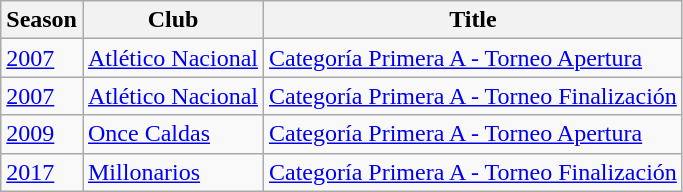<table class="wikitable">
<tr>
<th>Season</th>
<th>Club</th>
<th>Title</th>
</tr>
<tr>
<td><a href='#'>2007</a></td>
<td><a href='#'>Atlético Nacional</a></td>
<td><a href='#'>Categoría Primera A - Torneo Apertura</a></td>
</tr>
<tr>
<td><a href='#'>2007</a></td>
<td><a href='#'>Atlético Nacional</a></td>
<td><a href='#'>Categoría Primera A - Torneo Finalización</a></td>
</tr>
<tr>
<td><a href='#'>2009</a></td>
<td><a href='#'>Once Caldas</a></td>
<td><a href='#'>Categoría Primera A - Torneo Apertura</a></td>
</tr>
<tr>
<td><a href='#'>2017</a></td>
<td><a href='#'>Millonarios</a></td>
<td><a href='#'>Categoría Primera A - Torneo Finalización</a></td>
</tr>
</table>
